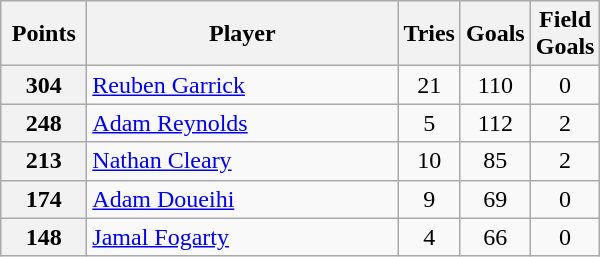<table class="wikitable" style="text-align:left;">
<tr>
<th width=50>Points</th>
<th width=200>Player</th>
<th width=30>Tries</th>
<th width=30>Goals</th>
<th width=30>Field Goals</th>
</tr>
<tr>
<th>304</th>
<td> <a href='#'>Reuben Garrick</a></td>
<td align=center>21</td>
<td align=center>110</td>
<td align=center>0</td>
</tr>
<tr>
<th>248</th>
<td> <a href='#'>Adam Reynolds</a></td>
<td align=center>5</td>
<td align=center>112</td>
<td align=center>2</td>
</tr>
<tr>
<th>213</th>
<td> <a href='#'>Nathan Cleary</a></td>
<td align=center>10</td>
<td align=center>85</td>
<td align=center>2</td>
</tr>
<tr>
<th>174</th>
<td> <a href='#'>Adam Doueihi</a></td>
<td align=center>9</td>
<td align=center>69</td>
<td align=center>0</td>
</tr>
<tr>
<th>148</th>
<td> <a href='#'>Jamal Fogarty</a></td>
<td align=center>4</td>
<td align=center>66</td>
<td align=center>0</td>
</tr>
</table>
